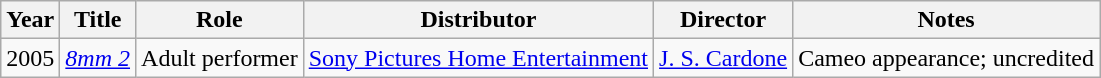<table class="wikitable">
<tr>
<th>Year</th>
<th>Title</th>
<th>Role</th>
<th>Distributor</th>
<th>Director</th>
<th>Notes</th>
</tr>
<tr>
<td>2005</td>
<td><em><a href='#'>8mm 2</a></em></td>
<td>Adult performer</td>
<td><a href='#'>Sony Pictures Home Entertainment</a></td>
<td><a href='#'>J. S. Cardone</a></td>
<td>Cameo appearance; uncredited</td>
</tr>
</table>
